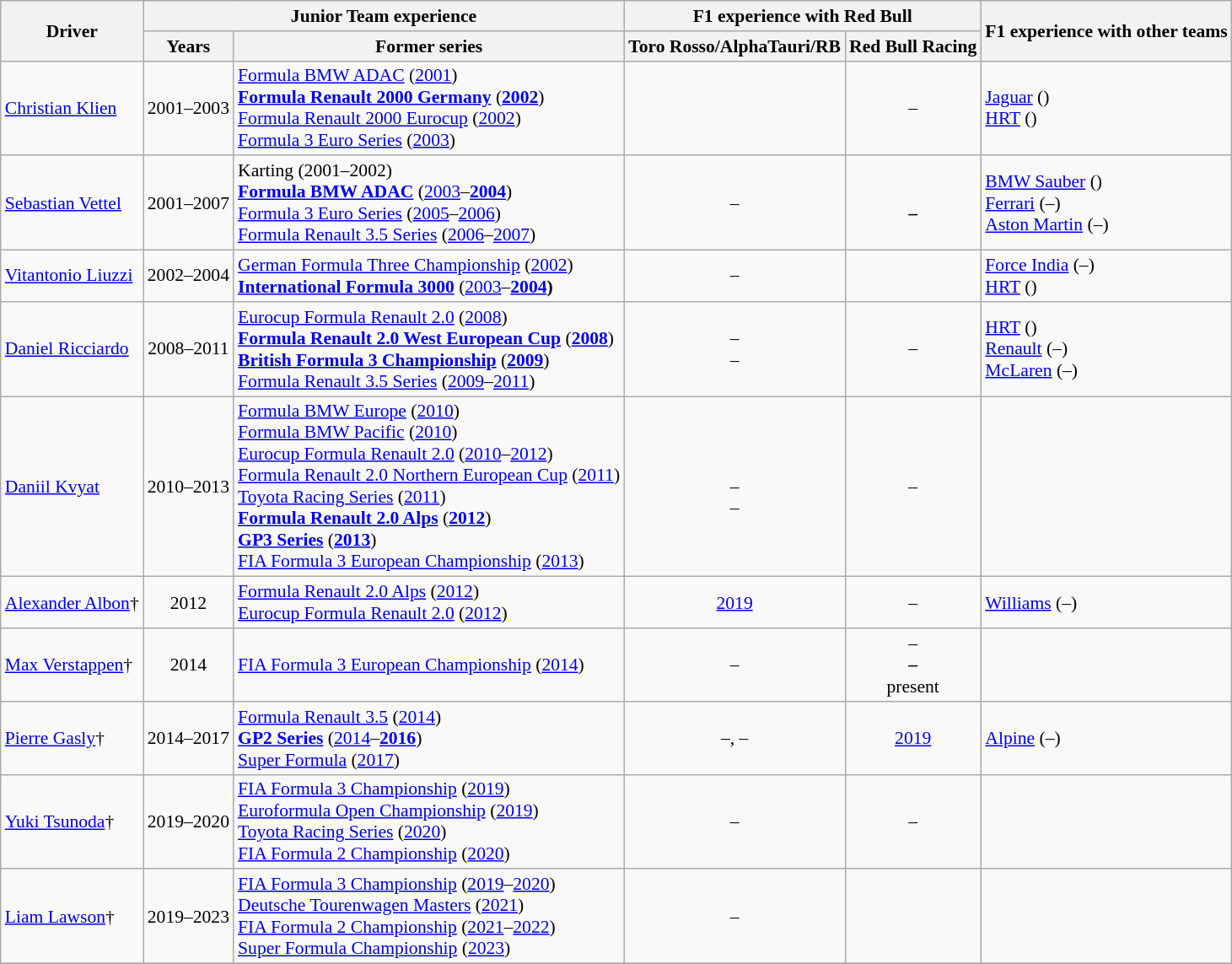<table class="wikitable sortable" style="font-size: 90%;">
<tr>
<th rowspan="2">Driver</th>
<th colspan="2">Junior Team experience</th>
<th colspan="2">F1 experience with Red Bull</th>
<th rowspan="2">F1 experience with other teams</th>
</tr>
<tr>
<th>Years</th>
<th>Former series</th>
<th>Toro Rosso/AlphaTauri/RB</th>
<th>Red Bull Racing</th>
</tr>
<tr>
<td data-sort-value="KLI"> <a href='#'>Christian Klien</a></td>
<td align=center>2001–2003</td>
<td><a href='#'>Formula BMW ADAC</a> (<a href='#'>2001</a>)<br><strong><a href='#'>Formula Renault 2000 Germany</a></strong> (<strong><a href='#'>2002</a></strong>)<br><a href='#'>Formula Renault 2000 Eurocup</a> (<a href='#'>2002</a>)<br><a href='#'>Formula 3 Euro Series</a> (<a href='#'>2003</a>)</td>
<td></td>
<td align=center>–</td>
<td><a href='#'>Jaguar</a> ()<br><a href='#'>HRT</a> ()</td>
</tr>
<tr>
<td data-sort-value="vet"> <a href='#'>Sebastian Vettel</a></td>
<td align=center>2001–2007</td>
<td>Karting (2001–2002)<br><strong><a href='#'>Formula BMW ADAC</a></strong> (<a href='#'>2003</a>–<a href='#'><strong>2004</strong></a>)<br><a href='#'>Formula 3 Euro Series</a> (<a href='#'>2005</a>–<a href='#'>2006</a>)<br><a href='#'>Formula Renault 3.5 Series</a> (<a href='#'>2006</a>–<a href='#'>2007</a>)</td>
<td align=center>–</td>
<td align=center><br><strong>–</strong><br></td>
<td><a href='#'>BMW Sauber</a> ()<br><a href='#'>Ferrari</a> (–)<br><a href='#'>Aston Martin</a> (–)</td>
</tr>
<tr>
<td data-sort-value="liu"> <a href='#'>Vitantonio Liuzzi</a></td>
<td align=center>2002–2004</td>
<td><a href='#'>German Formula Three Championship</a> (<a href='#'>2002</a>)<br><strong><a href='#'>International Formula 3000</a></strong> (<a href='#'>2003</a>–<strong><a href='#'>2004</a>)</strong></td>
<td align=center>–</td>
<td align=center></td>
<td><a href='#'>Force India</a> (–)<br><a href='#'>HRT</a> ()</td>
</tr>
<tr>
<td data-sort-value="ric"> <a href='#'>Daniel Ricciardo</a></td>
<td align=center>2008–2011</td>
<td><a href='#'>Eurocup Formula Renault 2.0</a> (<a href='#'>2008</a>)<br><strong><a href='#'>Formula Renault 2.0 West European Cup</a></strong> (<strong><a href='#'>2008</a></strong>)<br><strong><a href='#'>British Formula 3 Championship</a></strong> (<strong><a href='#'>2009</a></strong>)<br><a href='#'>Formula Renault 3.5 Series</a> (<a href='#'>2009</a>–<a href='#'>2011</a>)</td>
<td align=center>–<br>–</td>
<td align=center>–</td>
<td><a href='#'>HRT</a> () <br><a href='#'>Renault</a> (–)<br><a href='#'>McLaren</a> (–)</td>
</tr>
<tr>
<td data-sort-value="kvy"> <a href='#'>Daniil Kvyat</a></td>
<td align=center>2010–2013</td>
<td><a href='#'>Formula BMW Europe</a> (<a href='#'>2010</a>)<br><a href='#'>Formula BMW Pacific</a> (<a href='#'>2010</a>)<br><a href='#'>Eurocup Formula Renault 2.0</a> (<a href='#'>2010</a>–<a href='#'>2012</a>)<br><a href='#'>Formula Renault 2.0 Northern European Cup</a> (<a href='#'>2011</a>)<br><a href='#'>Toyota Racing Series</a> (<a href='#'>2011</a>)<br><strong><a href='#'>Formula Renault 2.0 Alps</a></strong> (<strong><a href='#'>2012</a></strong>)<br><strong><a href='#'>GP3 Series</a></strong> (<strong><a href='#'>2013</a></strong>)<br><a href='#'>FIA Formula 3 European Championship</a> (<a href='#'>2013</a>)</td>
<td align=center><br>–<br>–</td>
<td align=center>–</td>
<td></td>
</tr>
<tr>
<td data-sort-value="alb"> <a href='#'>Alexander Albon</a>†</td>
<td align=center>2012</td>
<td><a href='#'>Formula Renault 2.0 Alps</a> (<a href='#'>2012</a>)<br><a href='#'>Eurocup Formula Renault 2.0</a> (<a href='#'>2012</a>)</td>
<td align=center><a href='#'>2019</a></td>
<td align=center>–</td>
<td><a href='#'>Williams</a> (–)</td>
</tr>
<tr>
<td data-sort-value="ver"> <a href='#'>Max Verstappen</a>†</td>
<td align=center>2014</td>
<td><a href='#'>FIA Formula 3 European Championship</a> (<a href='#'>2014</a>)</td>
<td align=center>–</td>
<td align=center>–<br><strong>–</strong><br>present</td>
<td></td>
</tr>
<tr>
<td data-sort-value="gas"> <a href='#'>Pierre Gasly</a>†</td>
<td align=center>2014–2017</td>
<td><a href='#'>Formula Renault 3.5</a> (<a href='#'>2014</a>)<br><strong><a href='#'>GP2 Series</a></strong> (<a href='#'>2014</a>–<a href='#'><strong>2016</strong></a>)<br><a href='#'>Super Formula</a> (<a href='#'>2017</a>)</td>
<td align=center>–, –</td>
<td align=center><a href='#'>2019</a></td>
<td><a href='#'>Alpine</a> (–)</td>
</tr>
<tr>
<td> <a href='#'>Yuki Tsunoda</a>†</td>
<td align=center>2019–2020</td>
<td><a href='#'>FIA Formula 3 Championship</a> (<a href='#'>2019</a>)<br><a href='#'>Euroformula Open Championship</a> (<a href='#'>2019</a>)<br><a href='#'>Toyota Racing Series</a> (<a href='#'>2020</a>)<br><a href='#'>FIA Formula 2 Championship</a> (<a href='#'>2020</a>)</td>
<td align=center>–</td>
<td align=center>–</td>
<td></td>
</tr>
<tr>
<td> <a href='#'>Liam Lawson</a>†</td>
<td align="center">2019–2023</td>
<td><a href='#'>FIA Formula 3 Championship</a> (<a href='#'>2019</a>–<a href='#'>2020</a>)<br> <a href='#'>Deutsche Tourenwagen Masters</a> (<a href='#'>2021</a>)<br> <a href='#'>FIA Formula 2 Championship</a> (<a href='#'>2021</a>–<a href='#'>2022</a>) <br> <a href='#'>Super Formula Championship</a> (<a href='#'>2023</a>)</td>
<td align=center>–</td>
<td align=center></td>
<td></td>
</tr>
<tr>
</tr>
</table>
